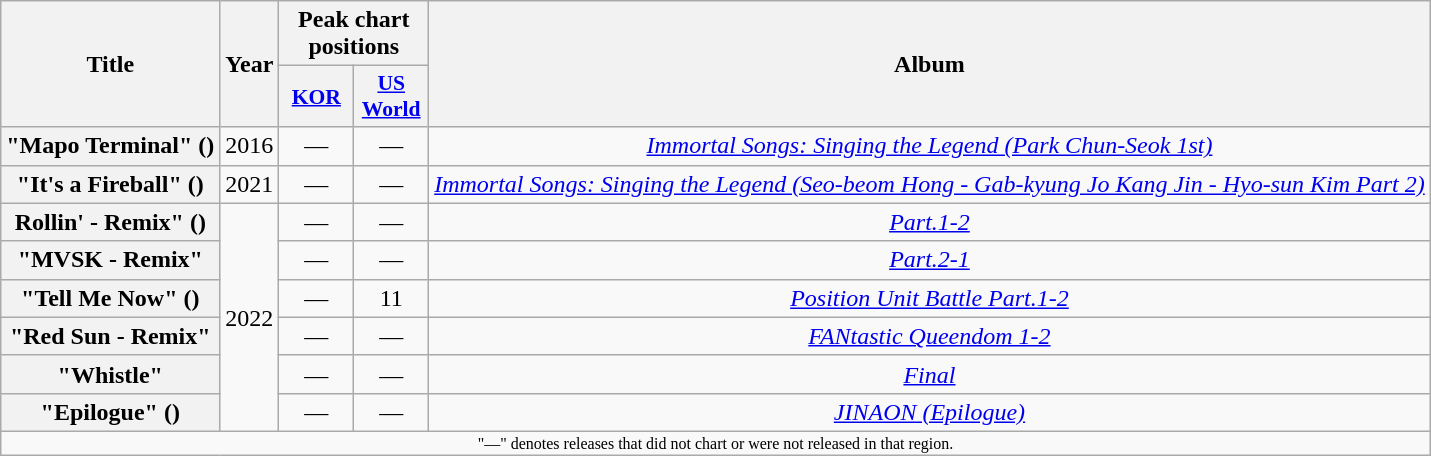<table class="wikitable plainrowheaders" style="text-align:center">
<tr>
<th scope="col" rowspan="2">Title</th>
<th scope="col" rowspan="2">Year</th>
<th scope="col" colspan="2">Peak chart positions</th>
<th scope="col" rowspan="2">Album</th>
</tr>
<tr>
<th scope="col" style="width:3em;font-size:90%"><a href='#'>KOR</a><br></th>
<th scope="col" style="width:3em;font-size:90%"><a href='#'>US World</a><br></th>
</tr>
<tr>
<th scope="row">"Mapo Terminal" ()</th>
<td>2016</td>
<td>—</td>
<td>—</td>
<td><em><a href='#'>Immortal Songs: Singing the Legend (Park Chun-Seok 1st)</a></em></td>
</tr>
<tr>
<th scope="row">"It's a Fireball" ()</th>
<td>2021</td>
<td>—</td>
<td>—</td>
<td><em><a href='#'>Immortal Songs: Singing the Legend (Seo-beom Hong - Gab-kyung Jo Kang Jin - Hyo-sun Kim Part 2)</a></em></td>
</tr>
<tr>
<th scope="row">Rollin' - Remix" ()</th>
<td rowspan="6">2022</td>
<td>—</td>
<td>—</td>
<td><em><a href='#'> Part.1-2</a></em></td>
</tr>
<tr>
<th scope="row">"MVSK - Remix"</th>
<td>—</td>
<td>—</td>
<td><em><a href='#'> Part.2-1</a></em></td>
</tr>
<tr>
<th scope="row">"Tell Me Now" ()<br></th>
<td>—</td>
<td>11</td>
<td><em><a href='#'> Position Unit Battle Part.1-2</a></em></td>
</tr>
<tr>
<th scope="row">"Red Sun - Remix"</th>
<td>—</td>
<td>—</td>
<td><em><a href='#'> FANtastic Queendom 1-2</a></em></td>
</tr>
<tr>
<th scope="row">"Whistle"</th>
<td>—</td>
<td>—</td>
<td><em><a href='#'> Final</a></em></td>
</tr>
<tr>
<th scope="row">"Epilogue" ()<br></th>
<td>—</td>
<td>—</td>
<td><em><a href='#'> JINAON (Epilogue)</a></em></td>
</tr>
<tr>
<td colspan="5" style="font-size:8pt">"—" denotes releases that did not chart or were not released in that region.</td>
</tr>
</table>
